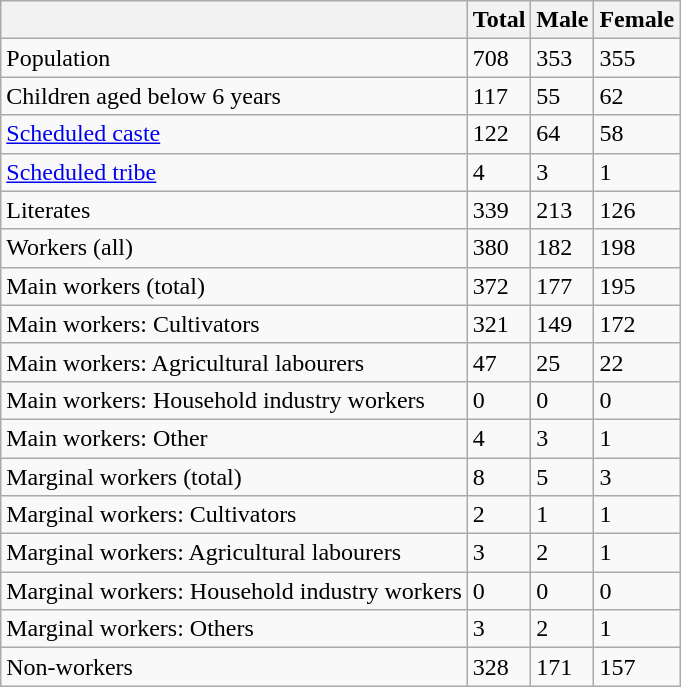<table class="wikitable sortable">
<tr>
<th></th>
<th>Total</th>
<th>Male</th>
<th>Female</th>
</tr>
<tr>
<td>Population</td>
<td>708</td>
<td>353</td>
<td>355</td>
</tr>
<tr>
<td>Children aged below 6 years</td>
<td>117</td>
<td>55</td>
<td>62</td>
</tr>
<tr>
<td><a href='#'>Scheduled caste</a></td>
<td>122</td>
<td>64</td>
<td>58</td>
</tr>
<tr>
<td><a href='#'>Scheduled tribe</a></td>
<td>4</td>
<td>3</td>
<td>1</td>
</tr>
<tr>
<td>Literates</td>
<td>339</td>
<td>213</td>
<td>126</td>
</tr>
<tr>
<td>Workers (all)</td>
<td>380</td>
<td>182</td>
<td>198</td>
</tr>
<tr>
<td>Main workers (total)</td>
<td>372</td>
<td>177</td>
<td>195</td>
</tr>
<tr>
<td>Main workers: Cultivators</td>
<td>321</td>
<td>149</td>
<td>172</td>
</tr>
<tr>
<td>Main workers: Agricultural labourers</td>
<td>47</td>
<td>25</td>
<td>22</td>
</tr>
<tr>
<td>Main workers: Household industry workers</td>
<td>0</td>
<td>0</td>
<td>0</td>
</tr>
<tr>
<td>Main workers: Other</td>
<td>4</td>
<td>3</td>
<td>1</td>
</tr>
<tr>
<td>Marginal workers (total)</td>
<td>8</td>
<td>5</td>
<td>3</td>
</tr>
<tr>
<td>Marginal workers: Cultivators</td>
<td>2</td>
<td>1</td>
<td>1</td>
</tr>
<tr>
<td>Marginal workers: Agricultural labourers</td>
<td>3</td>
<td>2</td>
<td>1</td>
</tr>
<tr>
<td>Marginal workers: Household industry workers</td>
<td>0</td>
<td>0</td>
<td>0</td>
</tr>
<tr>
<td>Marginal workers: Others</td>
<td>3</td>
<td>2</td>
<td>1</td>
</tr>
<tr>
<td>Non-workers</td>
<td>328</td>
<td>171</td>
<td>157</td>
</tr>
</table>
